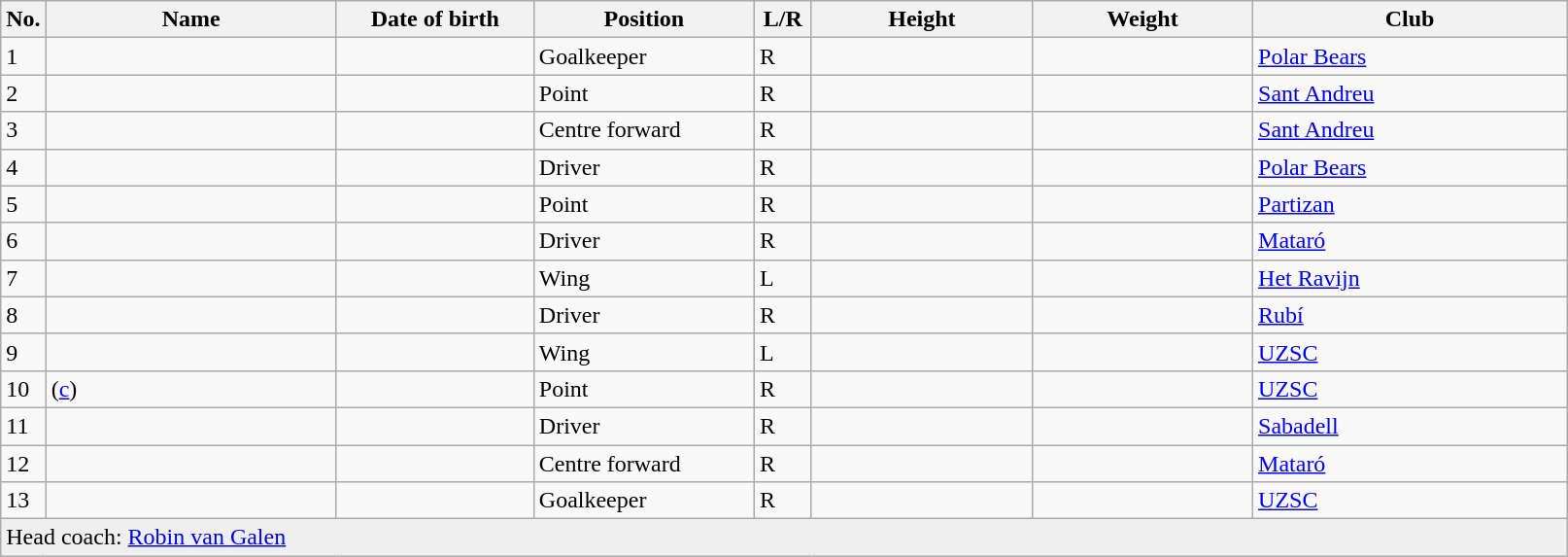<table class=wikitable sortable style=font-size:100%; text-align:center;>
<tr>
<th>No.</th>
<th style=width:12em>Name</th>
<th style=width:8em>Date of birth</th>
<th style=width:9em>Position</th>
<th style=width:2em>L/R</th>
<th style=width:9em>Height</th>
<th style=width:9em>Weight</th>
<th style=width:13em>Club</th>
</tr>
<tr>
<td>1</td>
<td align=left></td>
<td align=right></td>
<td>Goalkeeper</td>
<td>R</td>
<td></td>
<td></td>
<td> <a href='#'>Polar Bears</a></td>
</tr>
<tr>
<td>2</td>
<td align=left></td>
<td align=right></td>
<td>Point</td>
<td>R</td>
<td></td>
<td></td>
<td> <a href='#'>Sant Andreu</a></td>
</tr>
<tr>
<td>3</td>
<td align=left></td>
<td align=right></td>
<td>Centre forward</td>
<td>R</td>
<td></td>
<td></td>
<td> <a href='#'>Sant Andreu</a></td>
</tr>
<tr>
<td>4</td>
<td align=left></td>
<td align=right></td>
<td>Driver</td>
<td>R</td>
<td></td>
<td></td>
<td> <a href='#'>Polar Bears</a></td>
</tr>
<tr>
<td>5</td>
<td align=left></td>
<td align=right></td>
<td>Point</td>
<td>R</td>
<td></td>
<td></td>
<td> <a href='#'>Partizan</a></td>
</tr>
<tr>
<td>6</td>
<td align=left></td>
<td align=right></td>
<td>Driver</td>
<td>R</td>
<td></td>
<td></td>
<td> <a href='#'>Mataró</a></td>
</tr>
<tr>
<td>7</td>
<td align=left></td>
<td align=right></td>
<td>Wing</td>
<td>L</td>
<td></td>
<td></td>
<td> <a href='#'>Het Ravijn</a></td>
</tr>
<tr>
<td>8</td>
<td align=left></td>
<td align=right></td>
<td>Driver</td>
<td>R</td>
<td></td>
<td></td>
<td> <a href='#'>Rubí</a></td>
</tr>
<tr>
<td>9</td>
<td align=left></td>
<td align=right></td>
<td>Wing</td>
<td>L</td>
<td></td>
<td></td>
<td> <a href='#'>UZSC</a></td>
</tr>
<tr>
<td>10</td>
<td align=left> (<a href='#'>c</a>)</td>
<td align=right></td>
<td>Point</td>
<td>R</td>
<td></td>
<td></td>
<td> <a href='#'>UZSC</a></td>
</tr>
<tr>
<td>11</td>
<td align=left></td>
<td align=right></td>
<td>Driver</td>
<td>R</td>
<td></td>
<td></td>
<td> <a href='#'>Sabadell</a></td>
</tr>
<tr>
<td>12</td>
<td align=left></td>
<td align=right></td>
<td>Centre forward</td>
<td>R</td>
<td></td>
<td></td>
<td> <a href='#'>Mataró</a></td>
</tr>
<tr>
<td>13</td>
<td align=left></td>
<td align=right></td>
<td>Goalkeeper</td>
<td>R</td>
<td></td>
<td></td>
<td> <a href='#'>UZSC</a></td>
</tr>
<tr style="background:#efefef;">
<td colspan="8" style="text-align:left;">Head coach: <a href='#'>Robin van Galen</a></td>
</tr>
</table>
